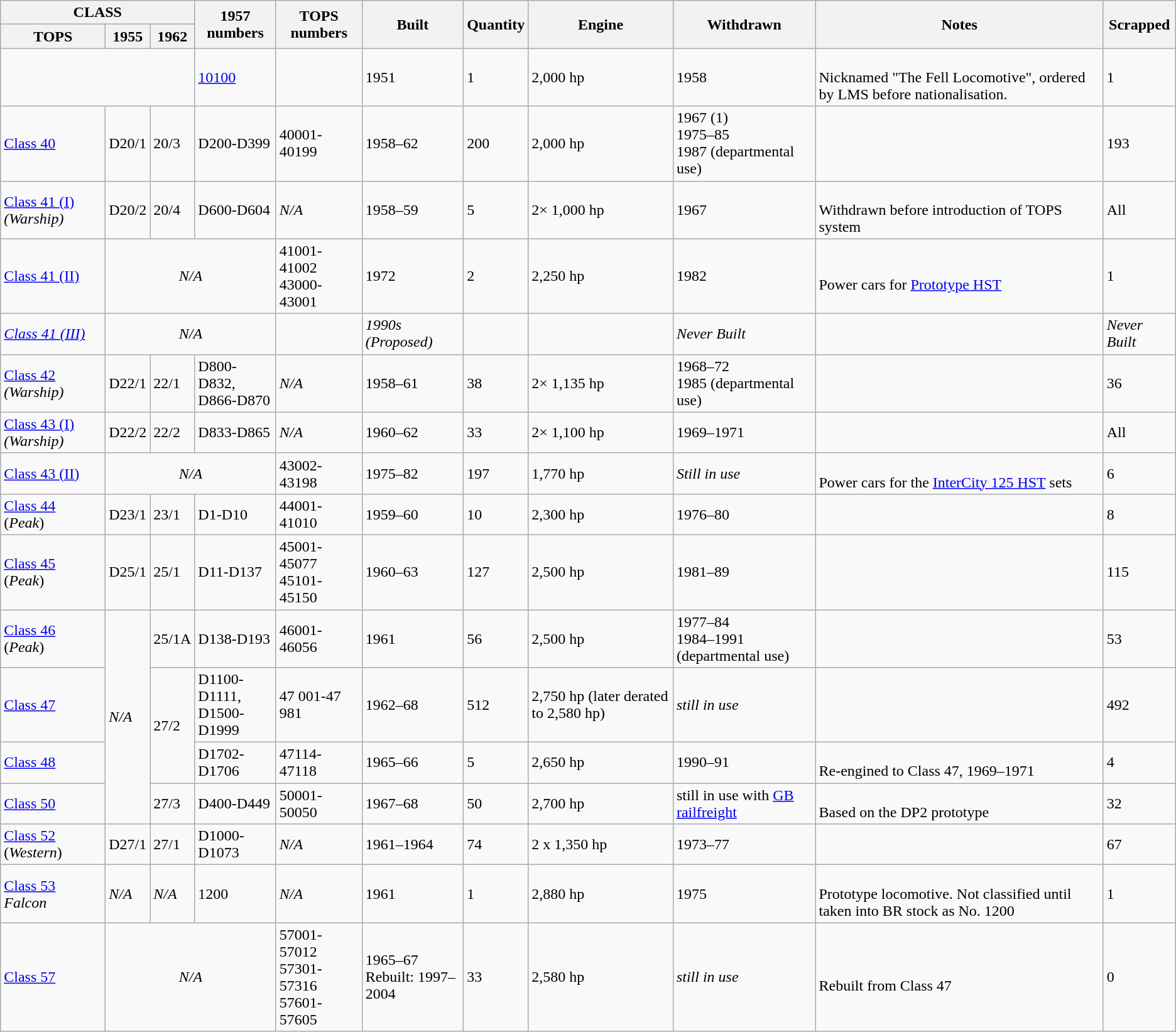<table class="wikitable sortable mw-collapsible">
<tr>
<th colspan=3 align=center>CLASS</th>
<th rowspan=2>1957 numbers</th>
<th rowspan=2>TOPS numbers</th>
<th rowspan=2>Built</th>
<th rowspan=2>Quantity</th>
<th rowspan=2>Engine</th>
<th rowspan=2>Withdrawn</th>
<th rowspan=2>Notes</th>
<th rowspan=2>Scrapped</th>
</tr>
<tr>
<th>TOPS</th>
<th>1955</th>
<th>1962</th>
</tr>
<tr>
<td colspan=3></td>
<td><a href='#'>10100</a></td>
<td></td>
<td>1951</td>
<td>1</td>
<td>2,000 hp</td>
<td>1958</td>
<td><br>Nicknamed "The Fell Locomotive", ordered by LMS before nationalisation.</td>
<td>1</td>
</tr>
<tr>
<td><a href='#'>Class 40</a></td>
<td>D20/1</td>
<td>20/3</td>
<td>D200-D399</td>
<td>40001-40199</td>
<td>1958–62</td>
<td>200</td>
<td>2,000 hp</td>
<td>1967 (1)<br>1975–85<br>1987 (departmental use)</td>
<td></td>
<td>193</td>
</tr>
<tr>
<td><a href='#'>Class 41 (I)</a> <em>(Warship)</em></td>
<td>D20/2</td>
<td>20/4</td>
<td>D600-D604</td>
<td><em>N/A</em></td>
<td>1958–59</td>
<td>5</td>
<td>2× 1,000 hp</td>
<td>1967</td>
<td><br>Withdrawn before introduction of TOPS system</td>
<td>All</td>
</tr>
<tr>
<td><a href='#'>Class 41 (II)</a></td>
<td colspan=3 align=center><em>N/A</em></td>
<td>41001-41002<br>43000-43001</td>
<td>1972</td>
<td>2</td>
<td>2,250 hp</td>
<td>1982</td>
<td><br>Power cars for <a href='#'>Prototype HST</a></td>
<td>1</td>
</tr>
<tr>
<td><em><a href='#'>Class 41 (III)</a></em></td>
<td colspan=3 align=center><em>N/A</em></td>
<td></td>
<td><em>1990s<br>(Proposed)</em></td>
<td></td>
<td></td>
<td><em>Never Built</em></td>
<td></td>
<td><em>Never Built</em></td>
</tr>
<tr>
<td><a href='#'>Class 42</a> <em>(Warship)</em></td>
<td>D22/1</td>
<td>22/1</td>
<td>D800-D832,<br>D866-D870</td>
<td><em>N/A</em></td>
<td>1958–61</td>
<td>38</td>
<td>2× 1,135 hp</td>
<td>1968–72<br>1985 (departmental use)</td>
<td></td>
<td>36</td>
</tr>
<tr>
<td><a href='#'>Class 43 (I)</a> <em>(Warship)</em></td>
<td>D22/2</td>
<td>22/2</td>
<td>D833-D865</td>
<td><em>N/A</em></td>
<td>1960–62</td>
<td>33</td>
<td>2× 1,100 hp</td>
<td>1969–1971</td>
<td></td>
<td>All</td>
</tr>
<tr>
<td><a href='#'>Class 43 (II)</a></td>
<td colspan=3 align=center><em>N/A</em></td>
<td>43002-43198</td>
<td>1975–82</td>
<td>197</td>
<td>1,770 hp</td>
<td><em>Still in use</em></td>
<td><br>Power cars for the <a href='#'>InterCity 125 HST</a> sets</td>
<td>6</td>
</tr>
<tr>
<td><a href='#'>Class 44</a><br>(<em>Peak</em>)</td>
<td>D23/1</td>
<td>23/1</td>
<td>D1-D10</td>
<td>44001-41010</td>
<td>1959–60</td>
<td>10</td>
<td>2,300 hp</td>
<td>1976–80</td>
<td></td>
<td>8</td>
</tr>
<tr>
<td><a href='#'>Class 45</a><br>(<em>Peak</em>)</td>
<td>D25/1</td>
<td>25/1</td>
<td>D11-D137</td>
<td>45001-45077<br>45101-45150</td>
<td>1960–63</td>
<td>127</td>
<td>2,500 hp</td>
<td>1981–89</td>
<td></td>
<td>115</td>
</tr>
<tr>
<td><a href='#'>Class 46</a><br>(<em>Peak</em>)</td>
<td rowspan=4><em>N/A</em></td>
<td>25/1A</td>
<td>D138-D193</td>
<td>46001-46056</td>
<td>1961</td>
<td>56</td>
<td>2,500 hp</td>
<td>1977–84<br>1984–1991 (departmental use)</td>
<td></td>
<td>53</td>
</tr>
<tr>
<td><a href='#'>Class 47</a></td>
<td rowspan=2>27/2</td>
<td>D1100-D1111, <br>D1500-D1999</td>
<td>47 001-47 981</td>
<td>1962–68</td>
<td>512</td>
<td>2,750 hp (later derated to 2,580 hp)</td>
<td><em>still in use</em></td>
<td></td>
<td>492</td>
</tr>
<tr>
<td><a href='#'>Class 48</a></td>
<td>D1702-D1706</td>
<td>47114-47118</td>
<td>1965–66</td>
<td>5</td>
<td>2,650 hp</td>
<td>1990–91</td>
<td><br>Re-engined to Class 47, 1969–1971</td>
<td>4</td>
</tr>
<tr>
<td><a href='#'>Class 50</a></td>
<td>27/3</td>
<td>D400-D449</td>
<td>50001-50050</td>
<td>1967–68</td>
<td>50</td>
<td>2,700 hp</td>
<td>still in use with <a href='#'>GB railfreight</a></td>
<td><br>Based on the DP2 prototype</td>
<td>32</td>
</tr>
<tr>
<td><a href='#'>Class 52</a><br> (<em>Western</em>)</td>
<td>D27/1</td>
<td>27/1</td>
<td>D1000-D1073</td>
<td><em>N/A</em></td>
<td>1961–1964</td>
<td>74</td>
<td>2 x 1,350 hp</td>
<td>1973–77</td>
<td></td>
<td>67</td>
</tr>
<tr>
<td><a href='#'>Class 53</a><br> <em>Falcon</em></td>
<td><em>N/A</em></td>
<td><em>N/A</em></td>
<td>1200</td>
<td><em>N/A</em></td>
<td>1961</td>
<td>1</td>
<td>2,880 hp</td>
<td>1975</td>
<td><br>Prototype locomotive. Not classified until taken into BR stock as No. 1200</td>
<td>1</td>
</tr>
<tr>
<td><a href='#'>Class 57</a></td>
<td colspan=3 align=center><em>N/A</em></td>
<td>57001-57012<br>57301-57316<br>57601-57605</td>
<td>1965–67<br>Rebuilt: 1997–2004</td>
<td>33</td>
<td>2,580 hp</td>
<td><em>still in use</em></td>
<td><br>Rebuilt from Class 47</td>
<td>0</td>
</tr>
</table>
